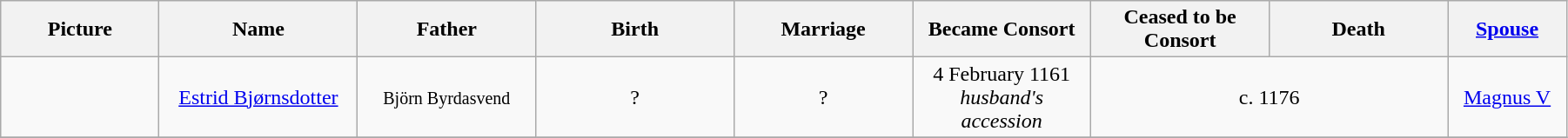<table width=95% class="wikitable">
<tr>
<th width = "8%">Picture</th>
<th width = "10%">Name</th>
<th width = "9%">Father</th>
<th width = "10%">Birth</th>
<th width = "9%">Marriage</th>
<th width = "9%">Became Consort</th>
<th width = "9%">Ceased to be Consort</th>
<th width = "9%">Death</th>
<th width = "6%"><a href='#'>Spouse</a></th>
</tr>
<tr>
<td align="center"></td>
<td align="center"><a href='#'>Estrid Bjørnsdotter</a></td>
<td align="center"><small>Björn Byrdasvend</small></td>
<td align="center">?</td>
<td align="center">?</td>
<td align="center">4 February 1161<br><em>husband's accession</em></td>
<td align="center" colspan="2">c. 1176</td>
<td align="center"><a href='#'>Magnus V</a></td>
</tr>
<tr>
</tr>
</table>
